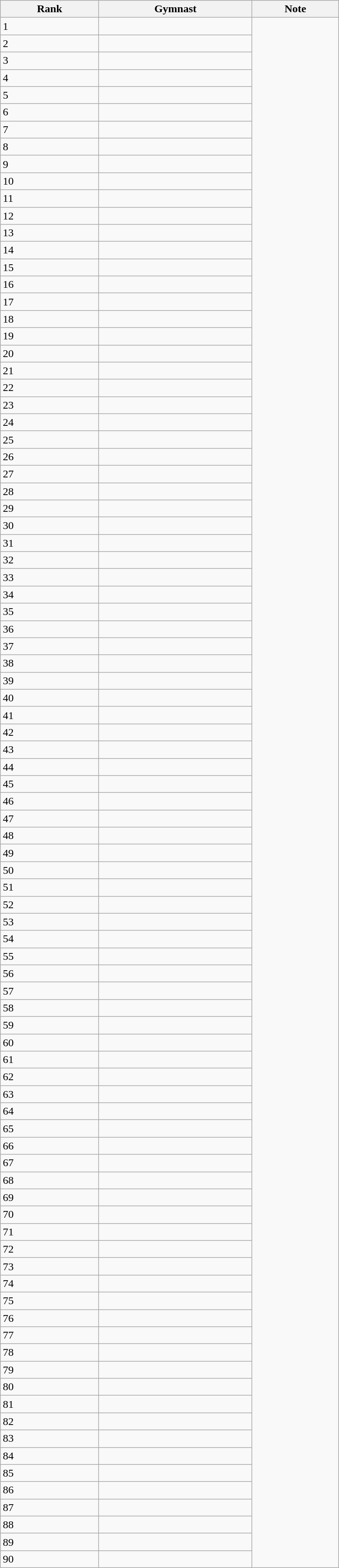<table class="wikitable" width=500>
<tr bgcolor="#efefef">
<th>Rank</th>
<th>Gymnast</th>
<th>Note</th>
</tr>
<tr>
<td>1</td>
<td></td>
</tr>
<tr>
<td>2</td>
<td></td>
</tr>
<tr>
<td>3</td>
<td></td>
</tr>
<tr>
<td>4</td>
<td></td>
</tr>
<tr>
<td>5</td>
<td></td>
</tr>
<tr>
<td>6</td>
<td></td>
</tr>
<tr>
<td>7</td>
<td></td>
</tr>
<tr>
<td>8</td>
<td></td>
</tr>
<tr>
<td>9</td>
<td></td>
</tr>
<tr>
<td>10</td>
<td></td>
</tr>
<tr>
<td>11</td>
<td></td>
</tr>
<tr>
<td>12</td>
<td></td>
</tr>
<tr>
<td>13</td>
<td></td>
</tr>
<tr>
<td>14</td>
<td></td>
</tr>
<tr>
<td>15</td>
<td></td>
</tr>
<tr>
<td>16</td>
<td></td>
</tr>
<tr>
<td>17</td>
<td></td>
</tr>
<tr>
<td>18</td>
<td></td>
</tr>
<tr>
<td>19</td>
<td></td>
</tr>
<tr>
<td>20</td>
<td></td>
</tr>
<tr>
<td>21</td>
<td></td>
</tr>
<tr>
<td>22</td>
<td></td>
</tr>
<tr>
<td>23</td>
<td></td>
</tr>
<tr>
<td>24</td>
<td></td>
</tr>
<tr>
<td>25</td>
<td></td>
</tr>
<tr>
<td>26</td>
<td></td>
</tr>
<tr>
<td>27</td>
<td></td>
</tr>
<tr>
<td>28</td>
<td></td>
</tr>
<tr>
<td>29</td>
<td></td>
</tr>
<tr>
<td>30</td>
<td></td>
</tr>
<tr>
<td>31</td>
<td></td>
</tr>
<tr>
<td>32</td>
<td></td>
</tr>
<tr>
<td>33</td>
<td></td>
</tr>
<tr>
<td>34</td>
<td></td>
</tr>
<tr>
<td>35</td>
<td></td>
</tr>
<tr>
<td>36</td>
<td></td>
</tr>
<tr>
<td>37</td>
<td></td>
</tr>
<tr>
<td>38</td>
<td></td>
</tr>
<tr>
<td>39</td>
<td></td>
</tr>
<tr>
<td>40</td>
<td></td>
</tr>
<tr>
<td>41</td>
<td></td>
</tr>
<tr>
<td>42</td>
<td></td>
</tr>
<tr>
<td>43</td>
<td></td>
</tr>
<tr>
<td>44</td>
<td></td>
</tr>
<tr>
<td>45</td>
<td></td>
</tr>
<tr>
<td>46</td>
<td></td>
</tr>
<tr>
<td>47</td>
<td></td>
</tr>
<tr>
<td>48</td>
<td></td>
</tr>
<tr>
<td>49</td>
<td></td>
</tr>
<tr>
<td>50</td>
<td></td>
</tr>
<tr>
<td>51</td>
<td></td>
</tr>
<tr>
<td>52</td>
<td></td>
</tr>
<tr>
<td>53</td>
<td></td>
</tr>
<tr>
<td>54</td>
<td></td>
</tr>
<tr>
<td>55</td>
<td></td>
</tr>
<tr>
<td>56</td>
<td></td>
</tr>
<tr>
<td>57</td>
<td></td>
</tr>
<tr>
<td>58</td>
<td></td>
</tr>
<tr>
<td>59</td>
<td></td>
</tr>
<tr>
<td>60</td>
<td></td>
</tr>
<tr>
<td>61</td>
<td></td>
</tr>
<tr>
<td>62</td>
<td></td>
</tr>
<tr>
<td>63</td>
<td></td>
</tr>
<tr>
<td>64</td>
<td></td>
</tr>
<tr>
<td>65</td>
<td></td>
</tr>
<tr>
<td>66</td>
<td></td>
</tr>
<tr>
<td>67</td>
<td></td>
</tr>
<tr>
<td>68</td>
<td></td>
</tr>
<tr>
<td>69</td>
<td></td>
</tr>
<tr>
<td>70</td>
<td></td>
</tr>
<tr>
<td>71</td>
<td></td>
</tr>
<tr>
<td>72</td>
<td></td>
</tr>
<tr>
<td>73</td>
<td></td>
</tr>
<tr>
<td>74</td>
<td></td>
</tr>
<tr>
<td>75</td>
<td></td>
</tr>
<tr>
<td>76</td>
<td></td>
</tr>
<tr>
<td>77</td>
<td></td>
</tr>
<tr>
<td>78</td>
<td></td>
</tr>
<tr>
<td>79</td>
<td></td>
</tr>
<tr>
<td>80</td>
<td></td>
</tr>
<tr>
<td>81</td>
<td></td>
</tr>
<tr>
<td>82</td>
<td></td>
</tr>
<tr>
<td>83</td>
<td></td>
</tr>
<tr>
<td>84</td>
<td></td>
</tr>
<tr>
<td>85</td>
<td></td>
</tr>
<tr>
<td>86</td>
<td></td>
</tr>
<tr>
<td>87</td>
<td></td>
</tr>
<tr>
<td>88</td>
<td></td>
</tr>
<tr>
<td>89</td>
<td></td>
</tr>
<tr>
<td>90</td>
<td></td>
</tr>
</table>
